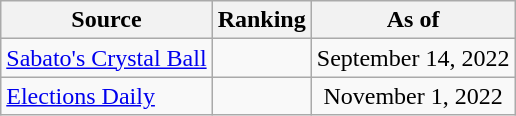<table class="wikitable" style="text-align:center">
<tr>
<th>Source</th>
<th>Ranking</th>
<th>As of</th>
</tr>
<tr>
<td align=left><a href='#'>Sabato's Crystal Ball</a></td>
<td></td>
<td>September 14, 2022</td>
</tr>
<tr>
<td align="left"><a href='#'>Elections Daily</a></td>
<td></td>
<td>November 1, 2022</td>
</tr>
</table>
